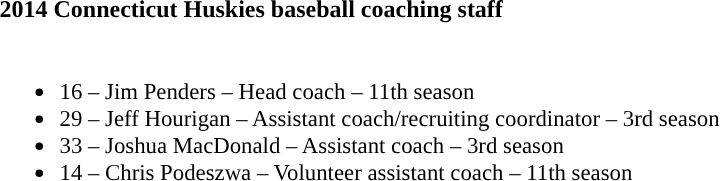<table class="toccolours" style="text-align: left;">
<tr>
<th colspan="9">2014 Connecticut Huskies baseball coaching staff</th>
</tr>
<tr>
<td style="font-size: 95%;" valign="top"><br><ul><li>16 – Jim Penders – Head coach – 11th season</li><li>29 – Jeff Hourigan – Assistant coach/recruiting coordinator – 3rd season</li><li>33 – Joshua MacDonald – Assistant coach – 3rd season</li><li>14 – Chris Podeszwa – Volunteer assistant coach – 11th season</li></ul></td>
</tr>
</table>
